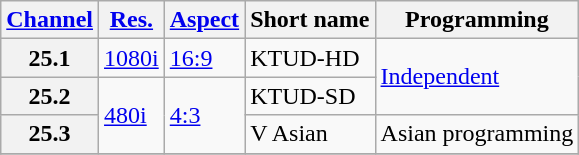<table class="wikitable">
<tr>
<th><a href='#'>Channel</a></th>
<th><a href='#'>Res.</a></th>
<th><a href='#'>Aspect</a></th>
<th>Short name</th>
<th>Programming</th>
</tr>
<tr>
<th scope = "row">25.1</th>
<td><a href='#'>1080i</a></td>
<td><a href='#'>16:9</a></td>
<td>KTUD-HD</td>
<td rowspan=2><a href='#'>Independent</a></td>
</tr>
<tr>
<th scope = "row">25.2</th>
<td rowspan=2><a href='#'>480i</a></td>
<td rowspan=2><a href='#'>4:3</a></td>
<td>KTUD-SD</td>
</tr>
<tr>
<th scope = "row">25.3</th>
<td>V Asian</td>
<td>Asian programming</td>
</tr>
<tr>
</tr>
</table>
